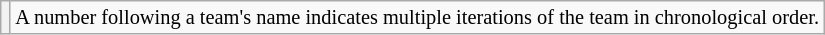<table class="wikitable plainrowheaders" style="font-size:85%">
<tr>
<th scope="row"></th>
<td>A number following a team's name indicates multiple iterations of the team in chronological order.</td>
</tr>
</table>
